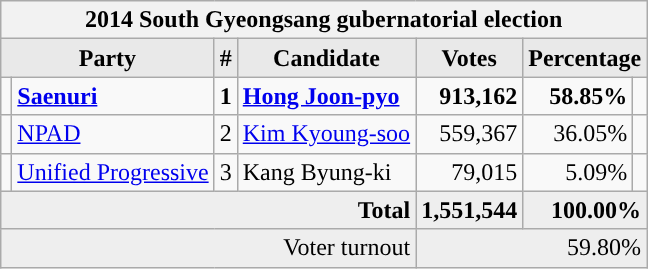<table class="wikitable">
<tr>
<th colspan="7">2014 South Gyeongsang gubernatorial election</th>
</tr>
<tr>
<th style="background-color:#E9E9E9" colspan=2>Party</th>
<th style="background-color:#E9E9E9">#</th>
<th style="background-color:#E9E9E9">Candidate</th>
<th style="background-color:#E9E9E9">Votes</th>
<th style="background-color:#E9E9E9" colspan=2>Percentage</th>
</tr>
<tr style="font-weight:bold">
<td></td>
<td align=left><a href='#'>Saenuri</a></td>
<td align=center>1</td>
<td align=left><a href='#'>Hong Joon-pyo</a></td>
<td align=right>913,162</td>
<td align=right>58.85%</td>
<td align=right></td>
</tr>
<tr>
<td></td>
<td align=left><a href='#'>NPAD</a></td>
<td align=center>2</td>
<td align=left><a href='#'>Kim Kyoung-soo</a></td>
<td align=right>559,367</td>
<td align=right>36.05%</td>
<td align=right></td>
</tr>
<tr>
<td></td>
<td align=left><a href='#'>Unified Progressive</a></td>
<td align=center>3</td>
<td align=left>Kang Byung-ki</td>
<td align=right>79,015</td>
<td align=right>5.09%</td>
<td align=right></td>
</tr>
<tr bgcolor="#EEEEEE" style="font-weight:bold">
<td colspan="4" align=right>Total</td>
<td align=right>1,551,544</td>
<td align=right colspan=2>100.00%</td>
</tr>
<tr bgcolor="#EEEEEE">
<td colspan="4" align="right">Voter turnout</td>
<td colspan="3" align="right">59.80%</td>
</tr>
</table>
